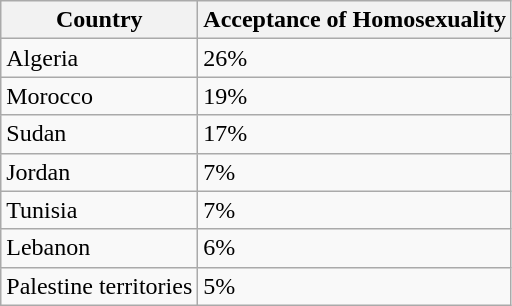<table class="wikitable sortable">
<tr>
<th>Country</th>
<th>Acceptance of Homosexuality</th>
</tr>
<tr>
<td>Algeria</td>
<td>26%</td>
</tr>
<tr>
<td>Morocco</td>
<td>19%</td>
</tr>
<tr>
<td>Sudan</td>
<td>17%</td>
</tr>
<tr>
<td>Jordan</td>
<td>7%</td>
</tr>
<tr>
<td>Tunisia</td>
<td>7%</td>
</tr>
<tr>
<td>Lebanon</td>
<td>6%</td>
</tr>
<tr>
<td>Palestine territories</td>
<td>5%</td>
</tr>
</table>
